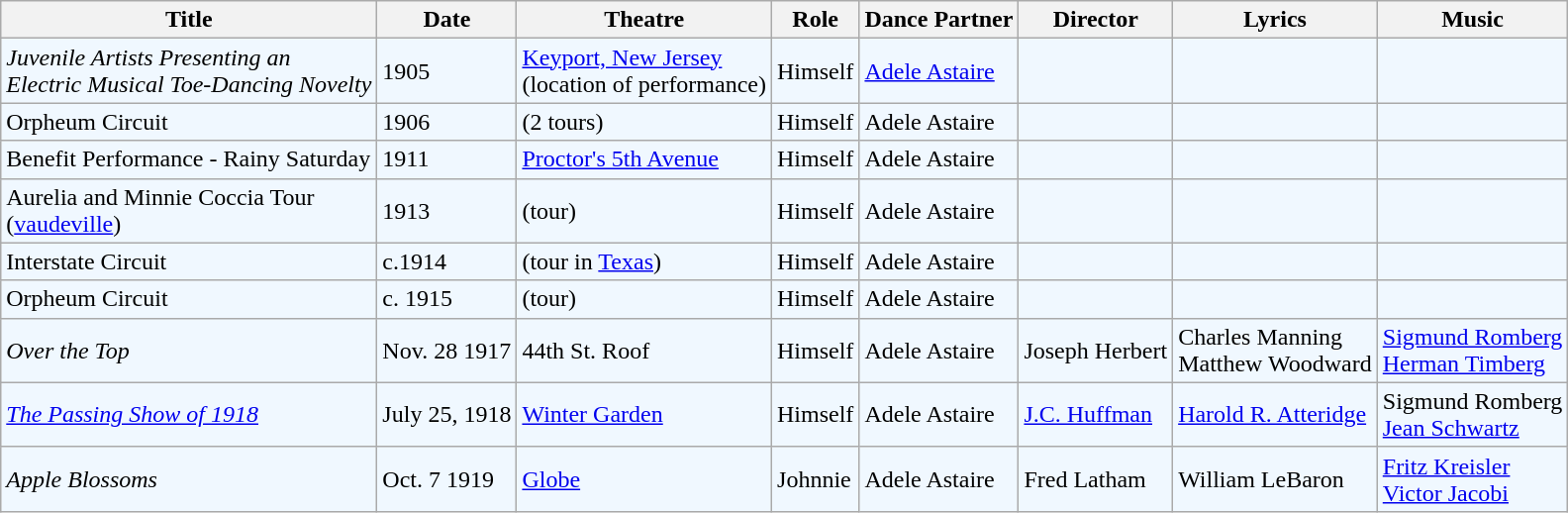<table class="wikitable">
<tr>
<th>Title</th>
<th>Date</th>
<th>Theatre</th>
<th>Role</th>
<th>Dance Partner</th>
<th>Director</th>
<th>Lyrics</th>
<th>Music</th>
</tr>
<tr bgcolor=#F0F8FF>
<td><em>Juvenile Artists Presenting an<br>Electric Musical Toe-Dancing Novelty</em></td>
<td>1905</td>
<td><a href='#'>Keyport, New Jersey</a><br>(location of performance)</td>
<td>Himself</td>
<td><a href='#'>Adele Astaire</a></td>
<td></td>
<td></td>
<td></td>
</tr>
<tr bgcolor=#F0F8FF>
<td>Orpheum Circuit</td>
<td>1906</td>
<td>(2 tours)</td>
<td>Himself</td>
<td>Adele Astaire</td>
<td></td>
<td></td>
<td></td>
</tr>
<tr bgcolor=#F0F8FF>
<td>Benefit Performance - Rainy Saturday</td>
<td>1911</td>
<td><a href='#'>Proctor's 5th Avenue</a></td>
<td>Himself</td>
<td>Adele Astaire</td>
<td></td>
<td></td>
<td></td>
</tr>
<tr bgcolor=#F0F8FF>
<td>Aurelia and Minnie Coccia Tour<br>(<a href='#'>vaudeville</a>)</td>
<td>1913</td>
<td>(tour)</td>
<td>Himself</td>
<td>Adele Astaire</td>
<td></td>
<td></td>
<td></td>
</tr>
<tr bgcolor=#F0F8FF>
<td>Interstate Circuit</td>
<td>c.1914</td>
<td>(tour in <a href='#'>Texas</a>)</td>
<td>Himself</td>
<td>Adele Astaire</td>
<td></td>
<td></td>
<td></td>
</tr>
<tr bgcolor=#F0F8FF>
<td>Orpheum Circuit</td>
<td>c. 1915</td>
<td>(tour)</td>
<td>Himself</td>
<td>Adele Astaire</td>
<td></td>
<td></td>
<td></td>
</tr>
<tr bgcolor=#F0F8FF>
<td><em>Over the Top</em></td>
<td>Nov. 28 1917</td>
<td>44th St. Roof</td>
<td>Himself</td>
<td>Adele Astaire</td>
<td>Joseph Herbert</td>
<td>Charles Manning<br>Matthew Woodward</td>
<td><a href='#'>Sigmund Romberg</a><br><a href='#'>Herman Timberg</a></td>
</tr>
<tr bgcolor=#F0F8FF>
<td><em><a href='#'>The Passing Show of 1918</a></em></td>
<td>July 25, 1918</td>
<td><a href='#'>Winter Garden</a></td>
<td>Himself</td>
<td>Adele Astaire</td>
<td><a href='#'>J.C. Huffman</a></td>
<td><a href='#'>Harold R. Atteridge</a></td>
<td>Sigmund Romberg<br><a href='#'>Jean Schwartz</a></td>
</tr>
<tr bgcolor=#F0F8FF>
<td><em>Apple Blossoms</em></td>
<td>Oct. 7 1919</td>
<td><a href='#'>Globe</a></td>
<td>Johnnie</td>
<td>Adele Astaire</td>
<td>Fred Latham</td>
<td>William LeBaron</td>
<td><a href='#'>Fritz Kreisler</a><br><a href='#'>Victor Jacobi</a></td>
</tr>
</table>
